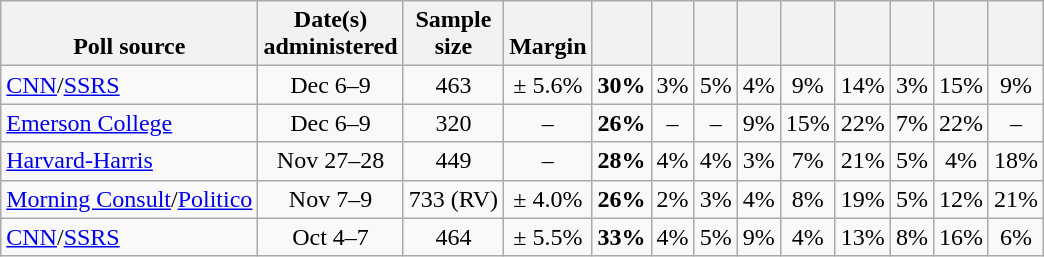<table class="wikitable sortable" style="text-align:center;">
<tr valign=bottom>
<th style="background-position: right 85%;">Poll source</th>
<th style="background-position: right 85%;">Date(s)<br>administered</th>
<th style="background-position: right 85%;">Sample<br>size</th>
<th style="background-position: right 85%;">Margin<br></th>
<th></th>
<th></th>
<th></th>
<th></th>
<th></th>
<th></th>
<th></th>
<th></th>
<th></th>
</tr>
<tr>
<td style="text-align:left;"><a href='#'>CNN</a>/<a href='#'>SSRS</a></td>
<td>Dec 6–9</td>
<td>463</td>
<td>± 5.6%</td>
<td><strong>30%</strong></td>
<td>3%</td>
<td>5%</td>
<td>4%</td>
<td>9%</td>
<td>14%</td>
<td>3%</td>
<td>15%</td>
<td>9%</td>
</tr>
<tr>
<td style="text-align:left;"><a href='#'>Emerson College</a></td>
<td>Dec 6–9</td>
<td>320</td>
<td>–</td>
<td><strong>26%</strong></td>
<td>–</td>
<td>–</td>
<td>9%</td>
<td>15%</td>
<td>22%</td>
<td>7%</td>
<td>22%</td>
<td>–</td>
</tr>
<tr>
<td style="text-align:left;"><a href='#'>Harvard-Harris</a></td>
<td>Nov 27–28</td>
<td>449</td>
<td>–</td>
<td><strong>28%</strong></td>
<td>4%</td>
<td>4%</td>
<td>3%</td>
<td>7%</td>
<td>21%</td>
<td>5%</td>
<td>4%</td>
<td>18%</td>
</tr>
<tr>
<td style="text-align:left;"><a href='#'>Morning Consult</a>/<a href='#'>Politico</a></td>
<td>Nov 7–9</td>
<td>733 (RV)</td>
<td>± 4.0%</td>
<td><strong>26%</strong></td>
<td>2%</td>
<td>3%</td>
<td>4%</td>
<td>8%</td>
<td>19%</td>
<td>5%</td>
<td>12%</td>
<td>21%</td>
</tr>
<tr>
<td style="text-align:left;"><a href='#'>CNN</a>/<a href='#'>SSRS</a></td>
<td>Oct 4–7</td>
<td>464</td>
<td>± 5.5%</td>
<td><strong>33%</strong></td>
<td>4%</td>
<td>5%</td>
<td>9%</td>
<td>4%</td>
<td>13%</td>
<td>8%</td>
<td>16%</td>
<td>6%</td>
</tr>
</table>
